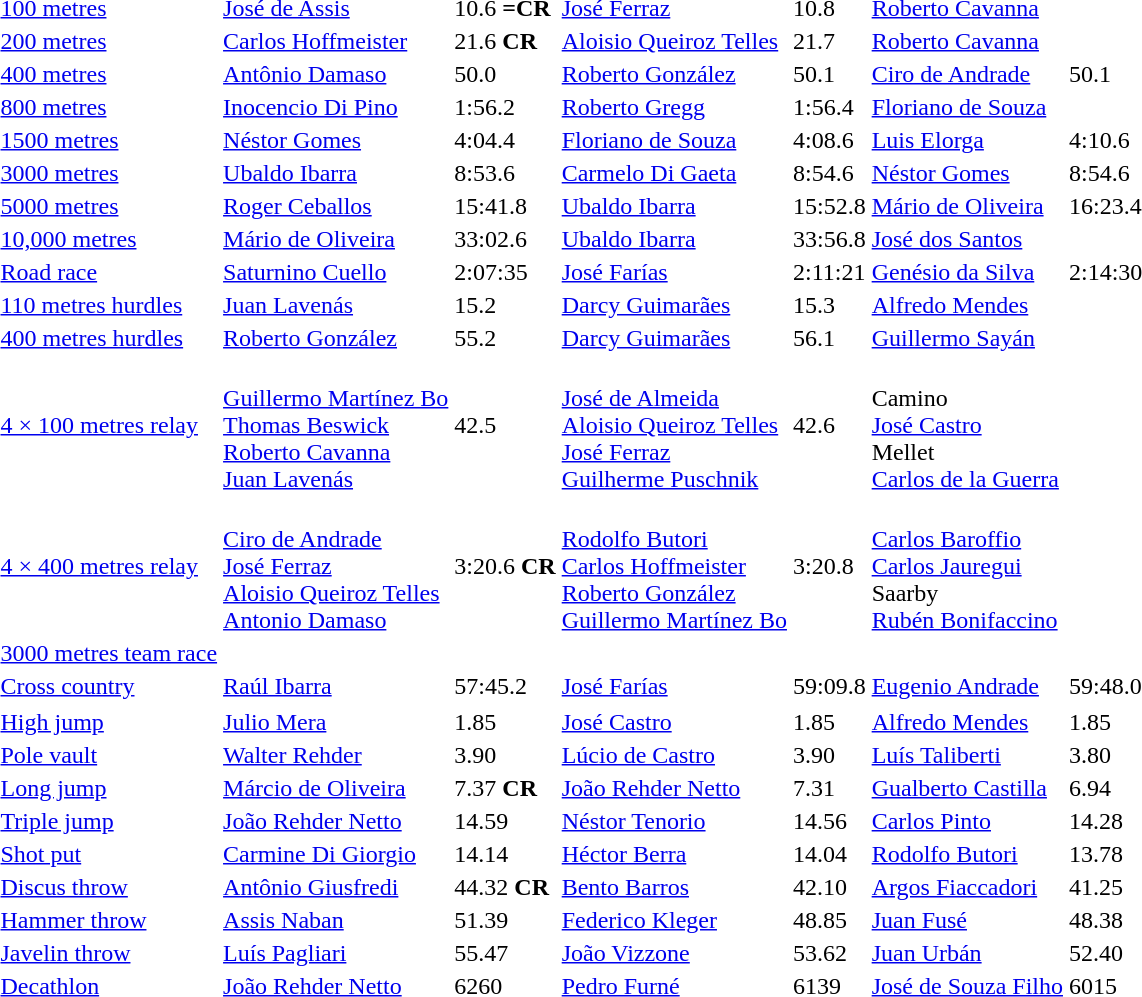<table>
<tr>
<td><a href='#'>100 metres</a></td>
<td><a href='#'>José de Assis</a><br> </td>
<td>10.6 <strong>=CR</strong></td>
<td><a href='#'>José Ferraz</a><br> </td>
<td>10.8</td>
<td><a href='#'>Roberto Cavanna</a><br> </td>
<td></td>
</tr>
<tr>
<td><a href='#'>200 metres</a></td>
<td><a href='#'>Carlos Hoffmeister</a><br> </td>
<td>21.6 <strong>CR</strong></td>
<td><a href='#'>Aloisio Queiroz Telles</a><br> </td>
<td>21.7</td>
<td><a href='#'>Roberto Cavanna</a><br> </td>
<td></td>
</tr>
<tr>
<td><a href='#'>400 metres</a></td>
<td><a href='#'>Antônio Damaso</a><br> </td>
<td>50.0</td>
<td><a href='#'>Roberto González</a><br> </td>
<td>50.1</td>
<td><a href='#'>Ciro de Andrade</a><br> </td>
<td>50.1</td>
</tr>
<tr>
<td><a href='#'>800 metres</a></td>
<td><a href='#'>Inocencio Di Pino</a><br> </td>
<td>1:56.2</td>
<td><a href='#'>Roberto Gregg</a><br> </td>
<td>1:56.4</td>
<td><a href='#'>Floriano de Souza</a><br> </td>
<td></td>
</tr>
<tr>
<td><a href='#'>1500 metres</a></td>
<td><a href='#'>Néstor Gomes</a><br> </td>
<td>4:04.4</td>
<td><a href='#'>Floriano de Souza</a><br> </td>
<td>4:08.6</td>
<td><a href='#'>Luis Elorga</a><br> </td>
<td>4:10.6</td>
</tr>
<tr>
<td><a href='#'>3000 metres</a></td>
<td><a href='#'>Ubaldo Ibarra</a><br> </td>
<td>8:53.6</td>
<td><a href='#'>Carmelo Di Gaeta</a><br> </td>
<td>8:54.6</td>
<td><a href='#'>Néstor Gomes</a><br> </td>
<td>8:54.6</td>
</tr>
<tr>
<td><a href='#'>5000 metres</a></td>
<td><a href='#'>Roger Ceballos</a><br> </td>
<td>15:41.8</td>
<td><a href='#'>Ubaldo Ibarra</a><br> </td>
<td>15:52.8</td>
<td><a href='#'>Mário de Oliveira</a><br> </td>
<td>16:23.4</td>
</tr>
<tr>
<td><a href='#'>10,000 metres</a></td>
<td><a href='#'>Mário de Oliveira</a><br> </td>
<td>33:02.6</td>
<td><a href='#'>Ubaldo Ibarra</a><br> </td>
<td>33:56.8</td>
<td><a href='#'>José dos Santos</a><br> </td>
<td></td>
</tr>
<tr>
<td><a href='#'>Road race</a></td>
<td><a href='#'>Saturnino Cuello</a><br> </td>
<td>2:07:35</td>
<td><a href='#'>José Farías</a><br> </td>
<td>2:11:21</td>
<td><a href='#'>Genésio da Silva</a><br> </td>
<td>2:14:30</td>
</tr>
<tr>
<td><a href='#'>110 metres hurdles</a></td>
<td><a href='#'>Juan Lavenás</a><br> </td>
<td>15.2</td>
<td><a href='#'>Darcy Guimarães</a><br> </td>
<td>15.3</td>
<td><a href='#'>Alfredo Mendes</a><br> </td>
<td></td>
</tr>
<tr>
<td><a href='#'>400 metres hurdles</a></td>
<td><a href='#'>Roberto González</a><br> </td>
<td>55.2</td>
<td><a href='#'>Darcy Guimarães</a><br> </td>
<td>56.1</td>
<td><a href='#'>Guillermo Sayán</a><br> </td>
<td></td>
</tr>
<tr>
<td><a href='#'>4 × 100 metres relay</a></td>
<td><br><a href='#'>Guillermo Martínez Bo</a><br><a href='#'>Thomas Beswick</a><br><a href='#'>Roberto Cavanna</a><br><a href='#'>Juan Lavenás</a></td>
<td>42.5</td>
<td><br><a href='#'>José de Almeida</a><br><a href='#'>Aloisio Queiroz Telles</a><br><a href='#'>José Ferraz</a><br><a href='#'>Guilherme Puschnik</a></td>
<td>42.6</td>
<td><br>Camino<br><a href='#'>José Castro</a><br>Mellet<br><a href='#'>Carlos de la Guerra</a></td>
<td></td>
</tr>
<tr>
<td><a href='#'>4 × 400 metres relay</a></td>
<td><br><a href='#'>Ciro de Andrade</a><br><a href='#'>José Ferraz</a><br><a href='#'>Aloisio Queiroz Telles</a><br><a href='#'>Antonio Damaso</a></td>
<td>3:20.6 <strong>CR</strong></td>
<td><br><a href='#'>Rodolfo Butori</a><br><a href='#'>Carlos Hoffmeister</a><br><a href='#'>Roberto González</a><br><a href='#'>Guillermo Martínez Bo</a></td>
<td>3:20.8</td>
<td><br><a href='#'>Carlos Baroffio</a><br><a href='#'>Carlos Jauregui</a><br>Saarby<br><a href='#'>Rubén Bonifaccino</a></td>
<td></td>
</tr>
<tr>
<td><a href='#'>3000 metres team race</a></td>
<td></td>
<td></td>
<td></td>
<td></td>
<td></td>
<td></td>
</tr>
<tr>
<td><a href='#'>Cross country</a></td>
<td><a href='#'>Raúl Ibarra</a><br> </td>
<td>57:45.2</td>
<td><a href='#'>José Farías</a><br> </td>
<td>59:09.8</td>
<td><a href='#'>Eugenio Andrade</a><br> </td>
<td>59:48.0</td>
</tr>
<tr>
</tr>
<tr>
<td><a href='#'>High jump</a></td>
<td><a href='#'>Julio Mera</a><br> </td>
<td>1.85</td>
<td><a href='#'>José Castro</a><br> </td>
<td>1.85</td>
<td><a href='#'>Alfredo Mendes</a><br> </td>
<td>1.85</td>
</tr>
<tr>
<td><a href='#'>Pole vault</a></td>
<td><a href='#'>Walter Rehder</a><br> </td>
<td>3.90</td>
<td><a href='#'>Lúcio de Castro</a><br> </td>
<td>3.90</td>
<td><a href='#'>Luís Taliberti</a><br> </td>
<td>3.80</td>
</tr>
<tr>
<td><a href='#'>Long jump</a></td>
<td><a href='#'>Márcio de Oliveira</a><br> </td>
<td>7.37 <strong>CR</strong></td>
<td><a href='#'>João Rehder Netto</a><br> </td>
<td>7.31</td>
<td><a href='#'>Gualberto Castilla</a><br> </td>
<td>6.94</td>
</tr>
<tr>
<td><a href='#'>Triple jump</a></td>
<td><a href='#'>João Rehder Netto</a><br> </td>
<td>14.59</td>
<td><a href='#'>Néstor Tenorio</a><br> </td>
<td>14.56</td>
<td><a href='#'>Carlos Pinto</a><br> </td>
<td>14.28</td>
</tr>
<tr>
<td><a href='#'>Shot put</a></td>
<td><a href='#'>Carmine Di Giorgio</a><br> </td>
<td>14.14</td>
<td><a href='#'>Héctor Berra</a><br> </td>
<td>14.04</td>
<td><a href='#'>Rodolfo Butori</a><br> </td>
<td>13.78</td>
</tr>
<tr>
<td><a href='#'>Discus throw</a></td>
<td><a href='#'>Antônio Giusfredi</a><br> </td>
<td>44.32 <strong>CR</strong></td>
<td><a href='#'>Bento Barros</a><br> </td>
<td>42.10</td>
<td><a href='#'>Argos Fiaccadori</a><br> </td>
<td>41.25</td>
</tr>
<tr>
<td><a href='#'>Hammer throw</a></td>
<td><a href='#'>Assis Naban</a><br> </td>
<td>51.39</td>
<td><a href='#'>Federico Kleger</a><br> </td>
<td>48.85</td>
<td><a href='#'>Juan Fusé</a><br> </td>
<td>48.38</td>
</tr>
<tr>
<td><a href='#'>Javelin throw</a></td>
<td><a href='#'>Luís Pagliari</a><br> </td>
<td>55.47</td>
<td><a href='#'>João Vizzone</a><br> </td>
<td>53.62</td>
<td><a href='#'>Juan Urbán</a><br> </td>
<td>52.40</td>
</tr>
<tr>
<td><a href='#'>Decathlon</a></td>
<td><a href='#'>João Rehder Netto</a><br> </td>
<td>6260</td>
<td><a href='#'>Pedro Furné</a><br> </td>
<td>6139</td>
<td><a href='#'>José de Souza Filho</a><br> </td>
<td>6015</td>
</tr>
</table>
